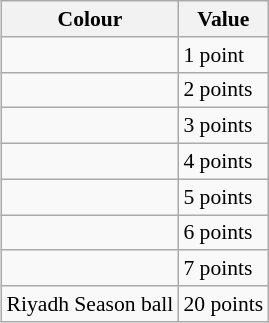<table class="wikitable" style="font-size:90%; float:right; margin:0em 0em 2em 2em;">
<tr>
<th>Colour</th>
<th>Value</th>
</tr>
<tr>
<td> </td>
<td>1 point</td>
</tr>
<tr>
<td> </td>
<td>2 points</td>
</tr>
<tr>
<td> </td>
<td>3 points</td>
</tr>
<tr>
<td> </td>
<td>4 points</td>
</tr>
<tr>
<td> </td>
<td>5 points</td>
</tr>
<tr>
<td> </td>
<td>6 points</td>
</tr>
<tr>
<td> </td>
<td>7 points</td>
</tr>
<tr>
<td> Riyadh Season ball</td>
<td>20 points</td>
</tr>
</table>
